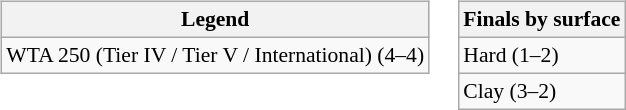<table>
<tr valign=top>
<td><br><table class=wikitable style=font-size:90%>
<tr>
<th>Legend</th>
</tr>
<tr>
<td>WTA 250 (Tier IV / Tier V / International) (4–4)</td>
</tr>
</table>
</td>
<td><br><table class=wikitable style=font-size:90%>
<tr>
<th>Finals by surface</th>
</tr>
<tr>
<td>Hard (1–2)</td>
</tr>
<tr>
<td>Clay (3–2)</td>
</tr>
</table>
</td>
</tr>
</table>
